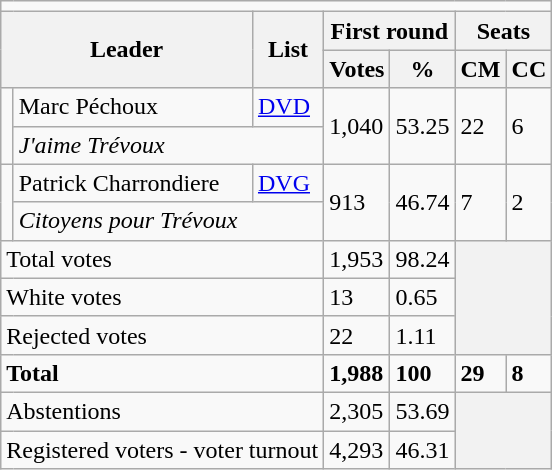<table class="wikitable">
<tr>
<td colspan="7"></td>
</tr>
<tr>
<th colspan="2" rowspan="2">Leader</th>
<th rowspan="2">List</th>
<th colspan="2">First round</th>
<th colspan="2">Seats</th>
</tr>
<tr>
<th>Votes</th>
<th>%</th>
<th>CM</th>
<th>CC</th>
</tr>
<tr>
<td rowspan="2" bgcolor=></td>
<td>Marc Péchoux</td>
<td><a href='#'>DVD</a></td>
<td rowspan="2">1,040</td>
<td rowspan="2">53.25</td>
<td rowspan="2">22</td>
<td rowspan="2">6</td>
</tr>
<tr>
<td colspan="2"><em>J'aime Trévoux</em></td>
</tr>
<tr>
<td rowspan="2" bgcolor=></td>
<td>Patrick Charrondiere</td>
<td><a href='#'>DVG</a></td>
<td rowspan="2">913</td>
<td rowspan="2">46.74</td>
<td rowspan="2">7</td>
<td rowspan="2">2</td>
</tr>
<tr>
<td colspan="2"><em>Citoyens pour Trévoux</em></td>
</tr>
<tr>
<td colspan="3">Total votes</td>
<td>1,953</td>
<td>98.24</td>
<th colspan="2" rowspan="3"></th>
</tr>
<tr>
<td colspan="3">White votes</td>
<td>13</td>
<td>0.65</td>
</tr>
<tr>
<td colspan="3">Rejected votes</td>
<td>22</td>
<td>1.11</td>
</tr>
<tr>
<td colspan="3"><strong>Total</strong></td>
<td><strong>1,988</strong></td>
<td><strong>100</strong></td>
<td><strong>29</strong></td>
<td><strong>8</strong></td>
</tr>
<tr>
<td colspan="3">Abstentions</td>
<td>2,305</td>
<td>53.69</td>
<th colspan="2" rowspan="2"></th>
</tr>
<tr>
<td colspan="3">Registered voters - voter turnout</td>
<td>4,293</td>
<td>46.31</td>
</tr>
</table>
